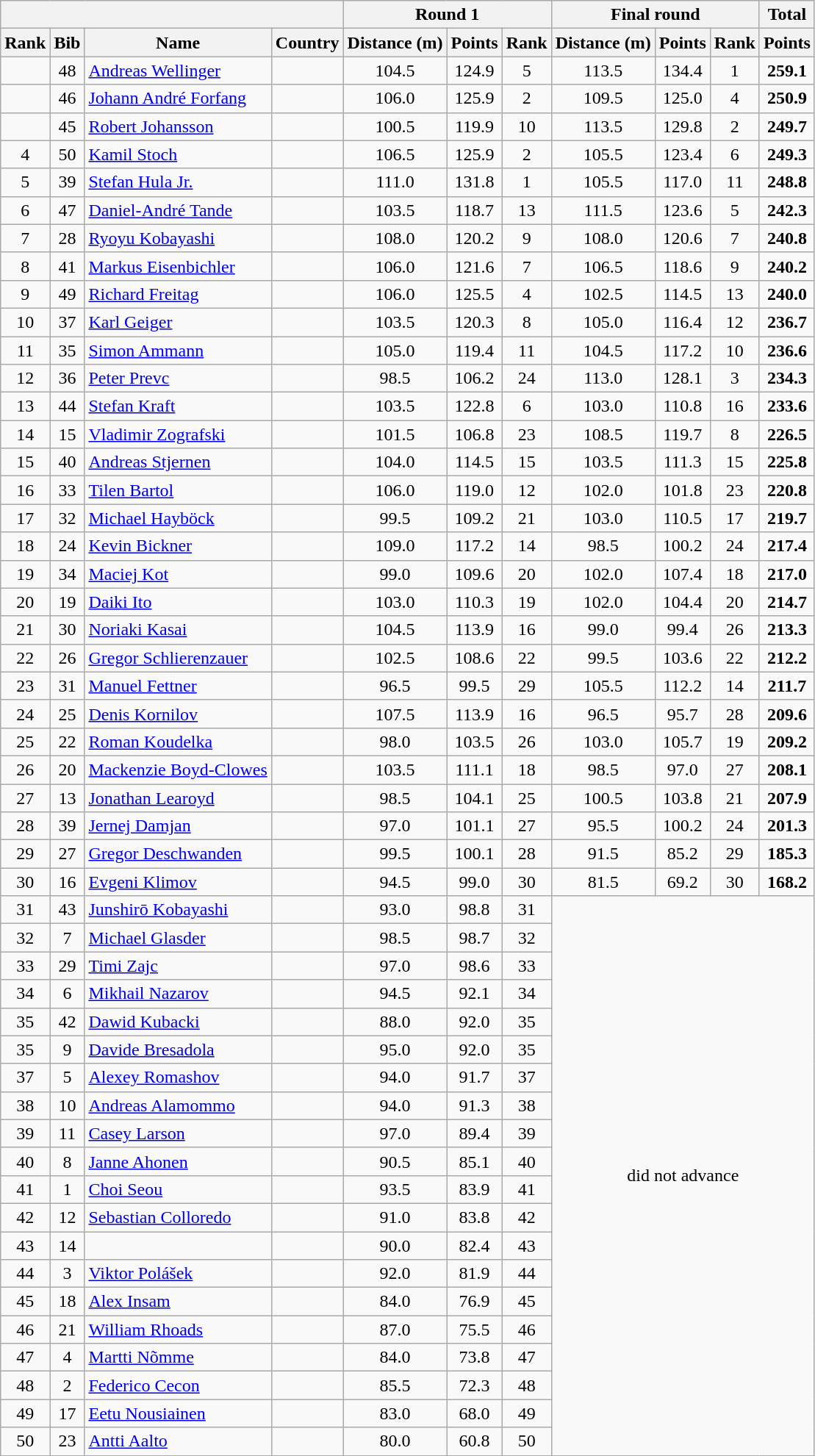<table class="wikitable sortable" style="text-align:center">
<tr>
<th colspan=4></th>
<th colspan=3>Round 1</th>
<th colspan=3>Final round</th>
<th>Total</th>
</tr>
<tr>
<th>Rank</th>
<th>Bib</th>
<th>Name</th>
<th>Country</th>
<th>Distance (m)</th>
<th>Points</th>
<th>Rank</th>
<th>Distance (m)</th>
<th>Points</th>
<th>Rank</th>
<th>Points</th>
</tr>
<tr>
<td></td>
<td>48</td>
<td align="left"><a href='#'>Andreas Wellinger</a></td>
<td align="left"></td>
<td>104.5</td>
<td>124.9</td>
<td>5</td>
<td>113.5</td>
<td>134.4</td>
<td>1</td>
<td><strong>259.1</strong></td>
</tr>
<tr>
<td></td>
<td>46</td>
<td align="left"><a href='#'>Johann André Forfang</a></td>
<td align="left"></td>
<td>106.0</td>
<td>125.9</td>
<td>2</td>
<td>109.5</td>
<td>125.0</td>
<td>4</td>
<td><strong>250.9</strong></td>
</tr>
<tr>
<td></td>
<td>45</td>
<td align="left"><a href='#'>Robert Johansson</a></td>
<td align="left"></td>
<td>100.5</td>
<td>119.9</td>
<td>10</td>
<td>113.5</td>
<td>129.8</td>
<td>2</td>
<td><strong>249.7</strong></td>
</tr>
<tr>
<td>4</td>
<td>50</td>
<td align="left"><a href='#'>Kamil Stoch</a></td>
<td align="left"></td>
<td>106.5</td>
<td>125.9</td>
<td>2</td>
<td>105.5</td>
<td>123.4</td>
<td>6</td>
<td><strong>249.3</strong></td>
</tr>
<tr>
<td>5</td>
<td>39</td>
<td align="left"><a href='#'>Stefan Hula Jr.</a></td>
<td align="left"></td>
<td>111.0</td>
<td>131.8</td>
<td>1</td>
<td>105.5</td>
<td>117.0</td>
<td>11</td>
<td><strong>248.8</strong></td>
</tr>
<tr>
<td>6</td>
<td>47</td>
<td align="left"><a href='#'>Daniel-André Tande</a></td>
<td align="left"></td>
<td>103.5</td>
<td>118.7</td>
<td>13</td>
<td>111.5</td>
<td>123.6</td>
<td>5</td>
<td><strong>242.3</strong></td>
</tr>
<tr>
<td>7</td>
<td>28</td>
<td align="left"><a href='#'>Ryoyu Kobayashi</a></td>
<td align="left"></td>
<td>108.0</td>
<td>120.2</td>
<td>9</td>
<td>108.0</td>
<td>120.6</td>
<td>7</td>
<td><strong>240.8</strong></td>
</tr>
<tr>
<td>8</td>
<td>41</td>
<td align="left"><a href='#'>Markus Eisenbichler</a></td>
<td align="left"></td>
<td>106.0</td>
<td>121.6</td>
<td>7</td>
<td>106.5</td>
<td>118.6</td>
<td>9</td>
<td><strong>240.2</strong></td>
</tr>
<tr>
<td>9</td>
<td>49</td>
<td align="left"><a href='#'>Richard Freitag</a></td>
<td align="left"></td>
<td>106.0</td>
<td>125.5</td>
<td>4</td>
<td>102.5</td>
<td>114.5</td>
<td>13</td>
<td><strong>240.0</strong></td>
</tr>
<tr>
<td>10</td>
<td>37</td>
<td align="left"><a href='#'>Karl Geiger</a></td>
<td align="left"></td>
<td>103.5</td>
<td>120.3</td>
<td>8</td>
<td>105.0</td>
<td>116.4</td>
<td>12</td>
<td><strong>236.7</strong></td>
</tr>
<tr>
<td>11</td>
<td>35</td>
<td align="left"><a href='#'>Simon Ammann</a></td>
<td align="left"></td>
<td>105.0</td>
<td>119.4</td>
<td>11</td>
<td>104.5</td>
<td>117.2</td>
<td>10</td>
<td><strong>236.6</strong></td>
</tr>
<tr>
<td>12</td>
<td>36</td>
<td align="left"><a href='#'>Peter Prevc</a></td>
<td align="left"></td>
<td>98.5</td>
<td>106.2</td>
<td>24</td>
<td>113.0</td>
<td>128.1</td>
<td>3</td>
<td><strong>234.3</strong></td>
</tr>
<tr>
<td>13</td>
<td>44</td>
<td align="left"><a href='#'>Stefan Kraft</a></td>
<td align="left"></td>
<td>103.5</td>
<td>122.8</td>
<td>6</td>
<td>103.0</td>
<td>110.8</td>
<td>16</td>
<td><strong>233.6</strong></td>
</tr>
<tr>
<td>14</td>
<td>15</td>
<td align="left"><a href='#'>Vladimir Zografski</a></td>
<td align="left"></td>
<td>101.5</td>
<td>106.8</td>
<td>23</td>
<td>108.5</td>
<td>119.7</td>
<td>8</td>
<td><strong>226.5</strong></td>
</tr>
<tr>
<td>15</td>
<td>40</td>
<td align="left"><a href='#'>Andreas Stjernen</a></td>
<td align="left"></td>
<td>104.0</td>
<td>114.5</td>
<td>15</td>
<td>103.5</td>
<td>111.3</td>
<td>15</td>
<td><strong>225.8</strong></td>
</tr>
<tr>
<td>16</td>
<td>33</td>
<td align="left"><a href='#'>Tilen Bartol</a></td>
<td align="left"></td>
<td>106.0</td>
<td>119.0</td>
<td>12</td>
<td>102.0</td>
<td>101.8</td>
<td>23</td>
<td><strong>220.8</strong></td>
</tr>
<tr>
<td>17</td>
<td>32</td>
<td align="left"><a href='#'>Michael Hayböck</a></td>
<td align="left"></td>
<td>99.5</td>
<td>109.2</td>
<td>21</td>
<td>103.0</td>
<td>110.5</td>
<td>17</td>
<td><strong>219.7</strong></td>
</tr>
<tr>
<td>18</td>
<td>24</td>
<td align="left"><a href='#'>Kevin Bickner</a></td>
<td align="left"></td>
<td>109.0</td>
<td>117.2</td>
<td>14</td>
<td>98.5</td>
<td>100.2</td>
<td>24</td>
<td><strong>217.4</strong></td>
</tr>
<tr>
<td>19</td>
<td>34</td>
<td align="left"><a href='#'>Maciej Kot</a></td>
<td align="left"></td>
<td>99.0</td>
<td>109.6</td>
<td>20</td>
<td>102.0</td>
<td>107.4</td>
<td>18</td>
<td><strong>217.0</strong></td>
</tr>
<tr>
<td>20</td>
<td>19</td>
<td align="left"><a href='#'>Daiki Ito</a></td>
<td align="left"></td>
<td>103.0</td>
<td>110.3</td>
<td>19</td>
<td>102.0</td>
<td>104.4</td>
<td>20</td>
<td><strong>214.7</strong></td>
</tr>
<tr>
<td>21</td>
<td>30</td>
<td align="left"><a href='#'>Noriaki Kasai</a></td>
<td align="left"></td>
<td>104.5</td>
<td>113.9</td>
<td>16</td>
<td>99.0</td>
<td>99.4</td>
<td>26</td>
<td><strong>213.3</strong></td>
</tr>
<tr>
<td>22</td>
<td>26</td>
<td align="left"><a href='#'>Gregor Schlierenzauer</a></td>
<td align="left"></td>
<td>102.5</td>
<td>108.6</td>
<td>22</td>
<td>99.5</td>
<td>103.6</td>
<td>22</td>
<td><strong>212.2</strong></td>
</tr>
<tr>
<td>23</td>
<td>31</td>
<td align="left"><a href='#'>Manuel Fettner</a></td>
<td align="left"></td>
<td>96.5</td>
<td>99.5</td>
<td>29</td>
<td>105.5</td>
<td>112.2</td>
<td>14</td>
<td><strong>211.7</strong></td>
</tr>
<tr>
<td>24</td>
<td>25</td>
<td align="left"><a href='#'>Denis Kornilov</a></td>
<td align="left"></td>
<td>107.5</td>
<td>113.9</td>
<td>16</td>
<td>96.5</td>
<td>95.7</td>
<td>28</td>
<td><strong>209.6</strong></td>
</tr>
<tr>
<td>25</td>
<td>22</td>
<td align="left"><a href='#'>Roman Koudelka</a></td>
<td align="left"></td>
<td>98.0</td>
<td>103.5</td>
<td>26</td>
<td>103.0</td>
<td>105.7</td>
<td>19</td>
<td><strong>209.2</strong></td>
</tr>
<tr>
<td>26</td>
<td>20</td>
<td align="left"><a href='#'>Mackenzie Boyd-Clowes</a></td>
<td align="left"></td>
<td>103.5</td>
<td>111.1</td>
<td>18</td>
<td>98.5</td>
<td>97.0</td>
<td>27</td>
<td><strong>208.1</strong></td>
</tr>
<tr>
<td>27</td>
<td>13</td>
<td align="left"><a href='#'>Jonathan Learoyd</a></td>
<td align="left"></td>
<td>98.5</td>
<td>104.1</td>
<td>25</td>
<td>100.5</td>
<td>103.8</td>
<td>21</td>
<td><strong>207.9</strong></td>
</tr>
<tr>
<td>28</td>
<td>39</td>
<td align="left"><a href='#'>Jernej Damjan</a></td>
<td align="left"></td>
<td>97.0</td>
<td>101.1</td>
<td>27</td>
<td>95.5</td>
<td>100.2</td>
<td>24</td>
<td><strong>201.3</strong></td>
</tr>
<tr>
<td>29</td>
<td>27</td>
<td align="left"><a href='#'>Gregor Deschwanden</a></td>
<td align="left"></td>
<td>99.5</td>
<td>100.1</td>
<td>28</td>
<td>91.5</td>
<td>85.2</td>
<td>29</td>
<td><strong>185.3</strong></td>
</tr>
<tr>
<td>30</td>
<td>16</td>
<td align="left"><a href='#'>Evgeni Klimov</a></td>
<td align="left"></td>
<td>94.5</td>
<td>99.0</td>
<td>30</td>
<td>81.5</td>
<td>69.2</td>
<td>30</td>
<td><strong>168.2</strong></td>
</tr>
<tr>
<td>31</td>
<td>43</td>
<td align="left"><a href='#'>Junshirō Kobayashi</a></td>
<td align="left"></td>
<td>93.0</td>
<td>98.8</td>
<td>31</td>
<td rowspan=20 colspan=4>did not advance</td>
</tr>
<tr>
<td>32</td>
<td>7</td>
<td align="left"><a href='#'>Michael Glasder</a></td>
<td align="left"></td>
<td>98.5</td>
<td>98.7</td>
<td>32</td>
</tr>
<tr>
<td>33</td>
<td>29</td>
<td align="left"><a href='#'>Timi Zajc</a></td>
<td align="left"></td>
<td>97.0</td>
<td>98.6</td>
<td>33</td>
</tr>
<tr>
<td>34</td>
<td>6</td>
<td align="left"><a href='#'>Mikhail Nazarov</a></td>
<td align="left"></td>
<td>94.5</td>
<td>92.1</td>
<td>34</td>
</tr>
<tr>
<td>35</td>
<td>42</td>
<td align="left"><a href='#'>Dawid Kubacki</a></td>
<td align="left"></td>
<td>88.0</td>
<td>92.0</td>
<td>35</td>
</tr>
<tr>
<td>35</td>
<td>9</td>
<td align="left"><a href='#'>Davide Bresadola</a></td>
<td align="left"></td>
<td>95.0</td>
<td>92.0</td>
<td>35</td>
</tr>
<tr>
<td>37</td>
<td>5</td>
<td align="left"><a href='#'>Alexey Romashov</a></td>
<td align="left"></td>
<td>94.0</td>
<td>91.7</td>
<td>37</td>
</tr>
<tr>
<td>38</td>
<td>10</td>
<td align="left"><a href='#'>Andreas Alamommo</a></td>
<td align="left"></td>
<td>94.0</td>
<td>91.3</td>
<td>38</td>
</tr>
<tr>
<td>39</td>
<td>11</td>
<td align="left"><a href='#'>Casey Larson</a></td>
<td align="left"></td>
<td>97.0</td>
<td>89.4</td>
<td>39</td>
</tr>
<tr>
<td>40</td>
<td>8</td>
<td align="left"><a href='#'>Janne Ahonen</a></td>
<td align="left"></td>
<td>90.5</td>
<td>85.1</td>
<td>40</td>
</tr>
<tr>
<td>41</td>
<td>1</td>
<td align="left"><a href='#'>Choi Seou</a></td>
<td align="left"></td>
<td>93.5</td>
<td>83.9</td>
<td>41</td>
</tr>
<tr>
<td>42</td>
<td>12</td>
<td align="left"><a href='#'>Sebastian Colloredo</a></td>
<td align="left"></td>
<td>91.0</td>
<td>83.8</td>
<td>42</td>
</tr>
<tr>
<td>43</td>
<td>14</td>
<td align="left"></td>
<td align="left"></td>
<td>90.0</td>
<td>82.4</td>
<td>43</td>
</tr>
<tr>
<td>44</td>
<td>3</td>
<td align="left"><a href='#'>Viktor Polášek</a></td>
<td align="left"></td>
<td>92.0</td>
<td>81.9</td>
<td>44</td>
</tr>
<tr>
<td>45</td>
<td>18</td>
<td align="left"><a href='#'>Alex Insam</a></td>
<td align="left"></td>
<td>84.0</td>
<td>76.9</td>
<td>45</td>
</tr>
<tr>
<td>46</td>
<td>21</td>
<td align="left"><a href='#'>William Rhoads</a></td>
<td align="left"></td>
<td>87.0</td>
<td>75.5</td>
<td>46</td>
</tr>
<tr>
<td>47</td>
<td>4</td>
<td align="left"><a href='#'>Martti Nõmme</a></td>
<td align="left"></td>
<td>84.0</td>
<td>73.8</td>
<td>47</td>
</tr>
<tr>
<td>48</td>
<td>2</td>
<td align="left"><a href='#'>Federico Cecon</a></td>
<td align="left"></td>
<td>85.5</td>
<td>72.3</td>
<td>48</td>
</tr>
<tr>
<td>49</td>
<td>17</td>
<td align="left"><a href='#'>Eetu Nousiainen</a></td>
<td align="left"></td>
<td>83.0</td>
<td>68.0</td>
<td>49</td>
</tr>
<tr>
<td>50</td>
<td>23</td>
<td align="left"><a href='#'>Antti Aalto</a></td>
<td align="left"></td>
<td>80.0</td>
<td>60.8</td>
<td>50</td>
</tr>
</table>
